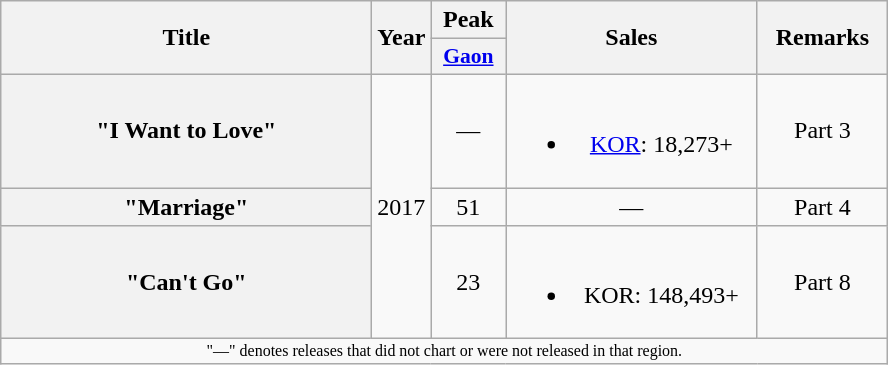<table class="wikitable plainrowheaders" style="text-align:center;">
<tr>
<th scope="col" rowspan="2" style="width:15em;">Title</th>
<th scope="col" rowspan="2">Year</th>
<th scope="col">Peak</th>
<th scope="col" rowspan="2" style="width:10em;">Sales</th>
<th scope="col" rowspan="2" style="width:5em;">Remarks</th>
</tr>
<tr>
<th scope="col" style="width:3em;font-size:90%;"><a href='#'>Gaon</a><br></th>
</tr>
<tr>
<th scope="row">"I Want to Love" </th>
<td rowspan="3">2017</td>
<td>—</td>
<td><br><ul><li><a href='#'>KOR</a>: 18,273+</li></ul></td>
<td>Part 3</td>
</tr>
<tr>
<th scope="row">"Marriage" </th>
<td>51</td>
<td>—</td>
<td>Part 4</td>
</tr>
<tr>
<th scope="row">"Can't Go" </th>
<td>23</td>
<td><br><ul><li>KOR: 148,493+</li></ul></td>
<td>Part 8</td>
</tr>
<tr>
<td colspan="5" style="text-align:center; font-size:8pt;">"—" denotes releases that did not chart or were not released in that region.</td>
</tr>
</table>
